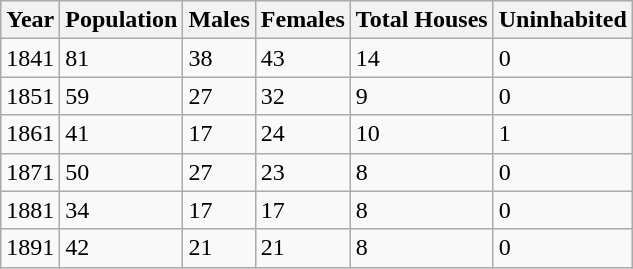<table class="wikitable">
<tr>
<th>Year</th>
<th>Population</th>
<th>Males</th>
<th>Females</th>
<th>Total Houses</th>
<th>Uninhabited</th>
</tr>
<tr>
<td>1841</td>
<td>81</td>
<td>38</td>
<td>43</td>
<td>14</td>
<td>0</td>
</tr>
<tr>
<td>1851</td>
<td>59</td>
<td>27</td>
<td>32</td>
<td>9</td>
<td>0</td>
</tr>
<tr>
<td>1861</td>
<td>41</td>
<td>17</td>
<td>24</td>
<td>10</td>
<td>1</td>
</tr>
<tr>
<td>1871</td>
<td>50</td>
<td>27</td>
<td>23</td>
<td>8</td>
<td>0</td>
</tr>
<tr>
<td>1881</td>
<td>34</td>
<td>17</td>
<td>17</td>
<td>8</td>
<td>0</td>
</tr>
<tr>
<td>1891</td>
<td>42</td>
<td>21</td>
<td>21</td>
<td>8</td>
<td>0</td>
</tr>
</table>
